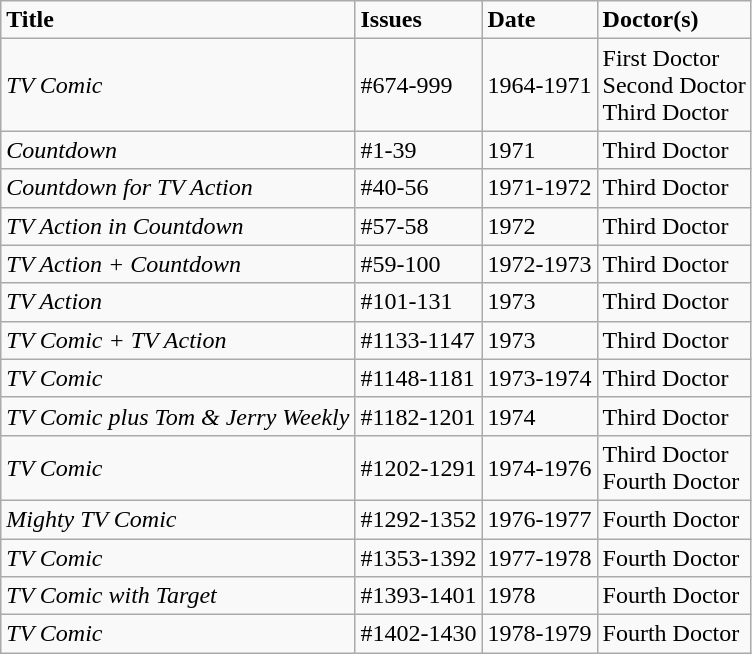<table class="wikitable" style="border:none">
<tr>
<td><strong>Title</strong></td>
<td><strong>Issues</strong></td>
<td><strong>Date</strong></td>
<td><strong>Doctor(s)</strong></td>
</tr>
<tr>
<td><em>TV Comic</em></td>
<td>#674-999</td>
<td>1964-1971</td>
<td>First Doctor<br>Second Doctor<br>Third Doctor</td>
</tr>
<tr>
<td><em>Countdown</em></td>
<td>#1-39</td>
<td>1971</td>
<td>Third Doctor</td>
</tr>
<tr>
<td><em>Countdown for TV Action</em></td>
<td>#40-56</td>
<td>1971-1972</td>
<td>Third Doctor</td>
</tr>
<tr>
<td><em>TV Action in Countdown</em></td>
<td>#57-58</td>
<td>1972</td>
<td>Third Doctor</td>
</tr>
<tr>
<td><em>TV Action + Countdown</em></td>
<td>#59-100</td>
<td>1972-1973</td>
<td>Third Doctor</td>
</tr>
<tr>
<td><em>TV Action</em></td>
<td>#101-131</td>
<td>1973</td>
<td>Third Doctor</td>
</tr>
<tr>
<td><em>TV Comic + TV Action</em></td>
<td>#1133-1147</td>
<td>1973</td>
<td>Third Doctor</td>
</tr>
<tr>
<td><em>TV Comic</em></td>
<td>#1148-1181</td>
<td>1973-1974</td>
<td>Third Doctor</td>
</tr>
<tr>
<td><em>TV Comic plus Tom & Jerry Weekly</em></td>
<td>#1182-1201</td>
<td>1974</td>
<td>Third Doctor</td>
</tr>
<tr>
<td><em>TV Comic</em></td>
<td>#1202-1291</td>
<td>1974-1976</td>
<td>Third Doctor<br>Fourth Doctor</td>
</tr>
<tr>
<td><em>Mighty TV Comic</em></td>
<td>#1292-1352</td>
<td>1976-1977</td>
<td>Fourth Doctor</td>
</tr>
<tr>
<td><em>TV Comic</em></td>
<td>#1353-1392</td>
<td>1977-1978</td>
<td>Fourth Doctor</td>
</tr>
<tr>
<td><em>TV Comic with Target</em></td>
<td>#1393-1401</td>
<td>1978</td>
<td>Fourth Doctor</td>
</tr>
<tr>
<td><em>TV Comic</em></td>
<td>#1402-1430</td>
<td>1978-1979</td>
<td>Fourth Doctor</td>
</tr>
<tr>
</tr>
</table>
